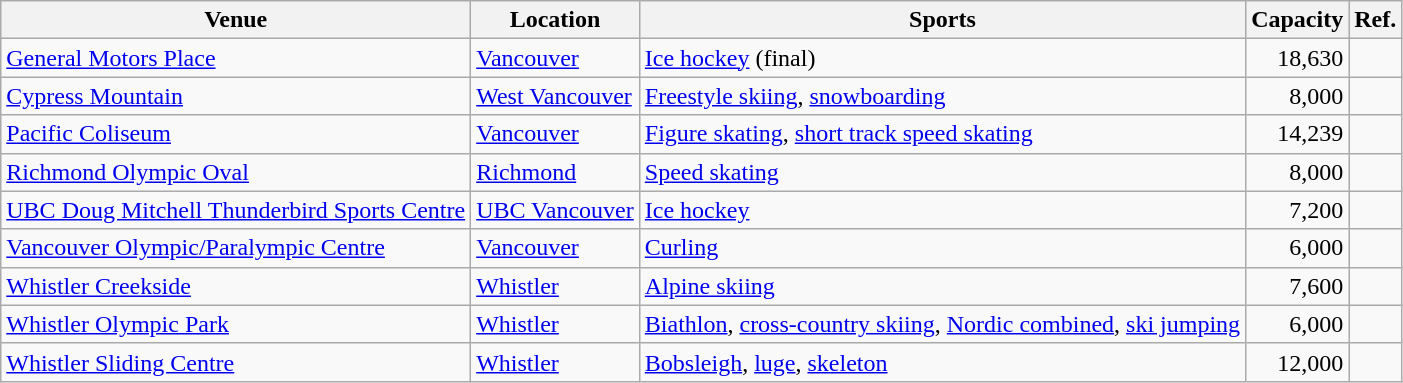<table class="wikitable sortable">
<tr>
<th>Venue</th>
<th>Location</th>
<th class="unsortable">Sports</th>
<th>Capacity</th>
<th class="unsortable">Ref.</th>
</tr>
<tr>
<td><a href='#'>General Motors Place</a></td>
<td><a href='#'>Vancouver</a></td>
<td><a href='#'>Ice hockey</a> (final)</td>
<td align="right">18,630</td>
<td align=center></td>
</tr>
<tr>
<td><a href='#'>Cypress Mountain</a></td>
<td><a href='#'>West Vancouver</a></td>
<td><a href='#'>Freestyle skiing</a>, <a href='#'>snowboarding</a></td>
<td align="right">8,000</td>
<td align=center></td>
</tr>
<tr>
<td><a href='#'>Pacific Coliseum</a></td>
<td><a href='#'>Vancouver</a></td>
<td><a href='#'>Figure skating</a>, <a href='#'>short track speed skating</a></td>
<td align="right">14,239</td>
<td align=center></td>
</tr>
<tr>
<td><a href='#'>Richmond Olympic Oval</a></td>
<td><a href='#'>Richmond</a></td>
<td><a href='#'>Speed skating</a></td>
<td align="right">8,000</td>
<td align=center></td>
</tr>
<tr>
<td><a href='#'>UBC Doug Mitchell Thunderbird Sports Centre</a></td>
<td><a href='#'>UBC Vancouver</a></td>
<td><a href='#'>Ice hockey</a></td>
<td align="right">7,200</td>
<td align=center></td>
</tr>
<tr>
<td><a href='#'>Vancouver Olympic/Paralympic Centre</a></td>
<td><a href='#'>Vancouver</a></td>
<td><a href='#'>Curling</a></td>
<td align="right">6,000</td>
<td align=center></td>
</tr>
<tr>
<td><a href='#'>Whistler Creekside</a></td>
<td><a href='#'>Whistler</a></td>
<td><a href='#'>Alpine skiing</a></td>
<td align="right">7,600</td>
<td align=center></td>
</tr>
<tr>
<td><a href='#'>Whistler Olympic Park</a></td>
<td><a href='#'>Whistler</a></td>
<td><a href='#'>Biathlon</a>, <a href='#'>cross-country skiing</a>, <a href='#'>Nordic combined</a>, <a href='#'>ski jumping</a></td>
<td align="right">6,000</td>
<td align=center></td>
</tr>
<tr>
<td><a href='#'>Whistler Sliding Centre</a></td>
<td><a href='#'>Whistler</a></td>
<td><a href='#'>Bobsleigh</a>, <a href='#'>luge</a>, <a href='#'>skeleton</a></td>
<td align="right">12,000</td>
<td align=center></td>
</tr>
</table>
